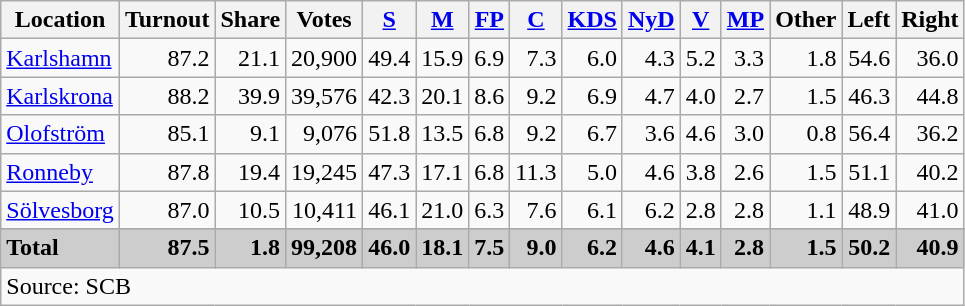<table class="wikitable sortable" style=text-align:right>
<tr>
<th>Location</th>
<th>Turnout</th>
<th>Share</th>
<th>Votes</th>
<th><a href='#'>S</a></th>
<th><a href='#'>M</a></th>
<th><a href='#'>FP</a></th>
<th><a href='#'>C</a></th>
<th><a href='#'>KDS</a></th>
<th><a href='#'>NyD</a></th>
<th><a href='#'>V</a></th>
<th><a href='#'>MP</a></th>
<th>Other</th>
<th>Left</th>
<th>Right</th>
</tr>
<tr>
<td align=left><a href='#'>Karlshamn</a></td>
<td>87.2</td>
<td>21.1</td>
<td>20,900</td>
<td>49.4</td>
<td>15.9</td>
<td>6.9</td>
<td>7.3</td>
<td>6.0</td>
<td>4.3</td>
<td>5.2</td>
<td>3.3</td>
<td>1.8</td>
<td>54.6</td>
<td>36.0</td>
</tr>
<tr>
<td align=left><a href='#'>Karlskrona</a></td>
<td>88.2</td>
<td>39.9</td>
<td>39,576</td>
<td>42.3</td>
<td>20.1</td>
<td>8.6</td>
<td>9.2</td>
<td>6.9</td>
<td>4.7</td>
<td>4.0</td>
<td>2.7</td>
<td>1.5</td>
<td>46.3</td>
<td>44.8</td>
</tr>
<tr>
<td align=left><a href='#'>Olofström</a></td>
<td>85.1</td>
<td>9.1</td>
<td>9,076</td>
<td>51.8</td>
<td>13.5</td>
<td>6.8</td>
<td>9.2</td>
<td>6.7</td>
<td>3.6</td>
<td>4.6</td>
<td>3.0</td>
<td>0.8</td>
<td>56.4</td>
<td>36.2</td>
</tr>
<tr>
<td align=left><a href='#'>Ronneby</a></td>
<td>87.8</td>
<td>19.4</td>
<td>19,245</td>
<td>47.3</td>
<td>17.1</td>
<td>6.8</td>
<td>11.3</td>
<td>5.0</td>
<td>4.6</td>
<td>3.8</td>
<td>2.6</td>
<td>1.5</td>
<td>51.1</td>
<td>40.2</td>
</tr>
<tr>
<td align=left><a href='#'>Sölvesborg</a></td>
<td>87.0</td>
<td>10.5</td>
<td>10,411</td>
<td>46.1</td>
<td>21.0</td>
<td>6.3</td>
<td>7.6</td>
<td>6.1</td>
<td>6.2</td>
<td>2.8</td>
<td>2.8</td>
<td>1.1</td>
<td>48.9</td>
<td>41.0</td>
</tr>
<tr>
</tr>
<tr style="background:#CDCDCD;">
<td align=left><strong>Total</strong></td>
<td><strong>87.5</strong></td>
<td><strong>1.8</strong></td>
<td><strong>99,208</strong></td>
<td><strong>46.0</strong></td>
<td><strong>18.1</strong></td>
<td><strong>7.5</strong></td>
<td><strong>9.0</strong></td>
<td><strong>6.2</strong></td>
<td><strong>4.6</strong></td>
<td><strong>4.1</strong></td>
<td><strong>2.8</strong></td>
<td><strong>1.5</strong></td>
<td><strong>50.2</strong></td>
<td><strong>40.9</strong></td>
</tr>
<tr>
<td align=left colspan=15>Source: SCB </td>
</tr>
</table>
